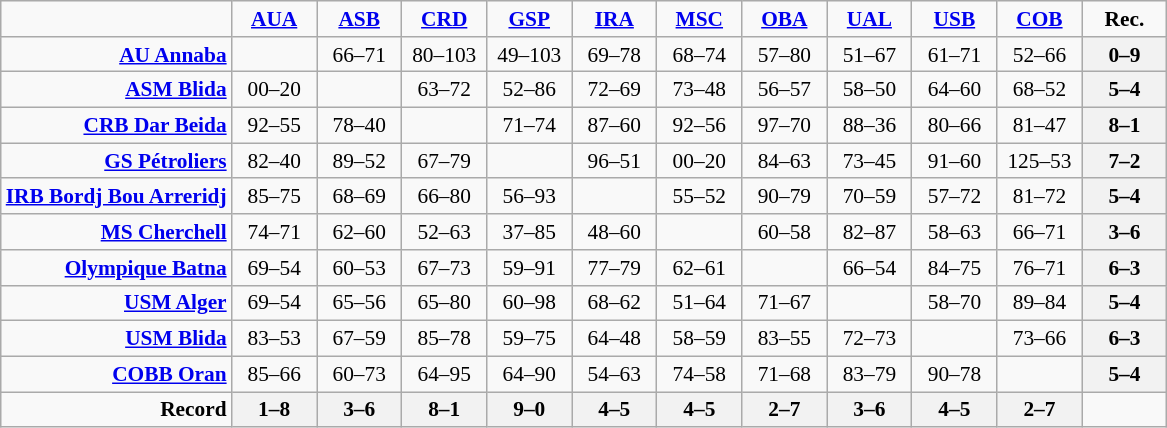<table style="font-size: 89%; text-align: center" class="wikitable">
<tr>
<td></td>
<td width=50><strong><a href='#'>AUA</a></strong></td>
<td width=50><strong><a href='#'>ASB</a></strong></td>
<td width=50><strong><a href='#'>CRD</a></strong></td>
<td width=50><strong><a href='#'>GSP</a></strong></td>
<td width=50><strong><a href='#'>IRA</a></strong></td>
<td width=50><strong><a href='#'>MSC</a></strong></td>
<td width=50><strong><a href='#'>OBA</a></strong></td>
<td width=50><strong><a href='#'>UAL</a></strong></td>
<td width=50><strong><a href='#'>USB</a></strong></td>
<td width=50><strong><a href='#'>COB</a></strong></td>
<td width=50><strong>Rec.</strong></td>
</tr>
<tr>
<td align=right><strong><a href='#'>AU Annaba</a></strong></td>
<td></td>
<td>66–71</td>
<td>80–103</td>
<td>49–103</td>
<td>69–78</td>
<td>68–74</td>
<td>57–80</td>
<td>51–67</td>
<td>61–71</td>
<td>52–66</td>
<th>0–9</th>
</tr>
<tr>
<td align=right><strong><a href='#'>ASM Blida</a></strong></td>
<td>00–20</td>
<td></td>
<td>63–72</td>
<td>52–86</td>
<td>72–69</td>
<td>73–48</td>
<td>56–57</td>
<td>58–50</td>
<td>64–60</td>
<td>68–52</td>
<th>5–4</th>
</tr>
<tr>
<td align=right><strong><a href='#'>CRB Dar Beida</a></strong></td>
<td>92–55</td>
<td>78–40</td>
<td></td>
<td>71–74</td>
<td>87–60</td>
<td>92–56</td>
<td>97–70</td>
<td>88–36</td>
<td>80–66</td>
<td>81–47</td>
<th>8–1</th>
</tr>
<tr>
<td align=right><strong><a href='#'>GS Pétroliers</a></strong></td>
<td>82–40</td>
<td>89–52</td>
<td>67–79</td>
<td></td>
<td>96–51</td>
<td>00–20</td>
<td>84–63</td>
<td>73–45</td>
<td>91–60</td>
<td>125–53</td>
<th>7–2</th>
</tr>
<tr>
<td align=right><strong><a href='#'>IRB Bordj Bou Arreridj</a></strong></td>
<td>85–75</td>
<td>68–69</td>
<td>66–80</td>
<td>56–93</td>
<td></td>
<td>55–52</td>
<td>90–79</td>
<td>70–59</td>
<td>57–72</td>
<td>81–72</td>
<th>5–4</th>
</tr>
<tr>
<td align=right><strong><a href='#'>MS Cherchell</a></strong></td>
<td>74–71</td>
<td>62–60</td>
<td>52–63</td>
<td>37–85</td>
<td>48–60</td>
<td></td>
<td>60–58</td>
<td>82–87</td>
<td>58–63</td>
<td>66–71</td>
<th>3–6</th>
</tr>
<tr>
<td align=right><strong><a href='#'>Olympique Batna</a></strong></td>
<td>69–54</td>
<td>60–53</td>
<td>67–73</td>
<td>59–91</td>
<td>77–79</td>
<td>62–61</td>
<td></td>
<td>66–54</td>
<td>84–75</td>
<td>76–71</td>
<th>6–3</th>
</tr>
<tr>
<td align=right><strong><a href='#'>USM Alger</a></strong></td>
<td>69–54</td>
<td>65–56</td>
<td>65–80</td>
<td>60–98</td>
<td>68–62</td>
<td>51–64</td>
<td>71–67</td>
<td></td>
<td>58–70</td>
<td>89–84</td>
<th>5–4</th>
</tr>
<tr>
<td align=right><strong><a href='#'>USM Blida</a></strong></td>
<td>83–53</td>
<td>67–59</td>
<td>85–78</td>
<td>59–75</td>
<td>64–48</td>
<td>58–59</td>
<td>83–55</td>
<td>72–73</td>
<td></td>
<td>73–66</td>
<th>6–3</th>
</tr>
<tr>
<td align=right><strong><a href='#'>COBB Oran</a></strong></td>
<td>85–66</td>
<td>60–73</td>
<td>64–95</td>
<td>64–90</td>
<td>54–63</td>
<td>74–58</td>
<td>71–68</td>
<td>83–79</td>
<td>90–78</td>
<td></td>
<th>5–4</th>
</tr>
<tr>
<td align=right><strong>Record</strong></td>
<th>1–8</th>
<th>3–6</th>
<th>8–1</th>
<th>9–0</th>
<th>4–5</th>
<th>4–5</th>
<th>2–7</th>
<th>3–6</th>
<th>4–5</th>
<th>2–7</th>
<td></td>
</tr>
</table>
